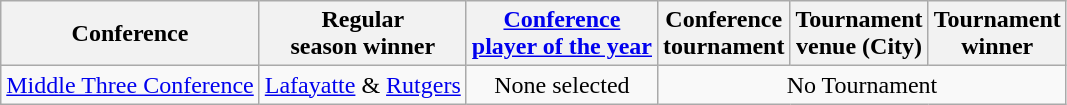<table class="wikitable" style="text-align:center;">
<tr>
<th>Conference</th>
<th>Regular <br> season winner</th>
<th><a href='#'>Conference <br> player of the year</a></th>
<th>Conference <br> tournament</th>
<th>Tournament <br> venue (City)</th>
<th>Tournament <br> winner</th>
</tr>
<tr>
<td><a href='#'>Middle Three Conference</a></td>
<td><a href='#'>Lafayatte</a> & <a href='#'>Rutgers</a></td>
<td>None selected</td>
<td colspan=3>No Tournament</td>
</tr>
</table>
